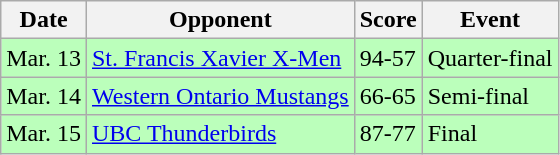<table class="wikitable">
<tr>
<th>Date</th>
<th>Opponent</th>
<th>Score</th>
<th>Event</th>
</tr>
<tr bgcolor="#bbffbb">
<td>Mar. 13</td>
<td><a href='#'>St. Francis Xavier X-Men</a></td>
<td>94-57</td>
<td>Quarter-final</td>
</tr>
<tr bgcolor="#bbffbb">
<td>Mar. 14</td>
<td><a href='#'>Western Ontario Mustangs</a></td>
<td>66-65</td>
<td>Semi-final</td>
</tr>
<tr bgcolor="#bbffbb">
<td>Mar. 15</td>
<td><a href='#'>UBC Thunderbirds</a></td>
<td>87-77</td>
<td>Final</td>
</tr>
</table>
